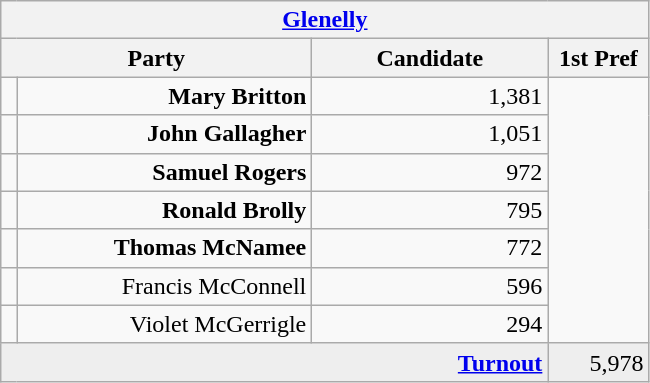<table class="wikitable">
<tr>
<th colspan="4" align="center"><a href='#'>Glenelly</a></th>
</tr>
<tr>
<th colspan="2" align="center" width=200>Party</th>
<th width=150>Candidate</th>
<th width=60>1st Pref</th>
</tr>
<tr>
<td></td>
<td align="right"><strong>Mary Britton</strong></td>
<td align="right">1,381</td>
</tr>
<tr>
<td></td>
<td align="right"><strong>John Gallagher</strong></td>
<td align="right">1,051</td>
</tr>
<tr>
<td></td>
<td align="right"><strong>Samuel Rogers</strong></td>
<td align="right">972</td>
</tr>
<tr>
<td></td>
<td align="right"><strong>Ronald Brolly</strong></td>
<td align="right">795</td>
</tr>
<tr>
<td></td>
<td align="right"><strong>Thomas McNamee</strong></td>
<td align="right">772</td>
</tr>
<tr>
<td></td>
<td align="right">Francis McConnell</td>
<td align="right">596</td>
</tr>
<tr>
<td></td>
<td align="right">Violet McGerrigle</td>
<td align="right">294</td>
</tr>
<tr bgcolor="EEEEEE">
<td colspan=3 align="right"><strong><a href='#'>Turnout</a></strong></td>
<td align="right">5,978</td>
</tr>
</table>
